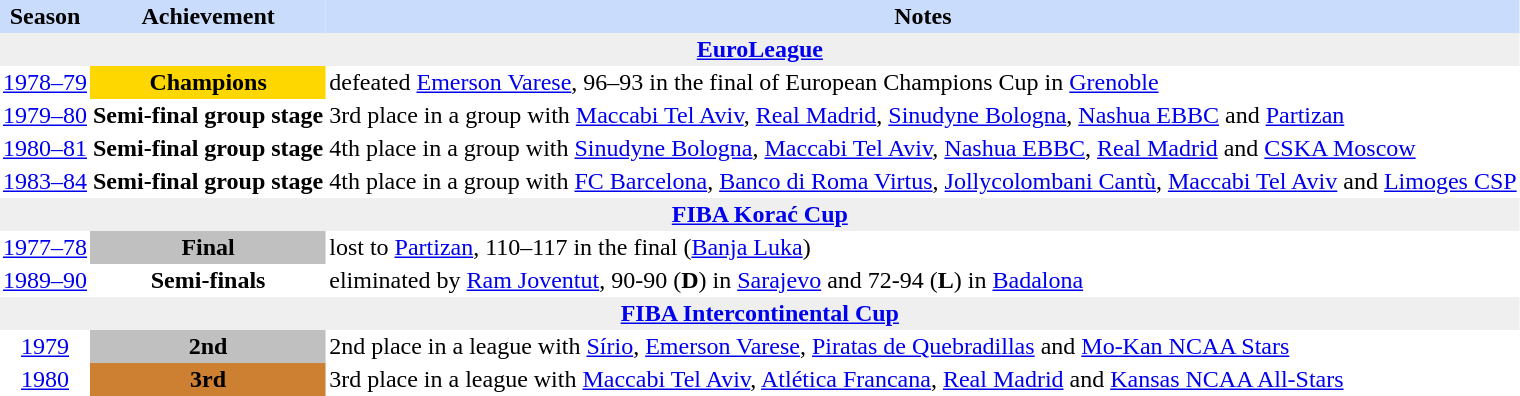<table class="toccolours" border="0" cellpadding="2" cellspacing="0" align="left" style="margin:0.5em;">
<tr bgcolor=#CADCFB>
<th>Season</th>
<th>Achievement</th>
<th>Notes</th>
</tr>
<tr>
<th colspan="4" bgcolor=#EFEFEF><a href='#'>EuroLeague</a></th>
</tr>
<tr>
<td align="center"><a href='#'>1978–79</a></td>
<td align="center" bgcolor="gold"><strong>Champions</strong></td>
<td align="left">defeated <a href='#'>Emerson Varese</a>, 96–93 in the final of European Champions Cup in <a href='#'>Grenoble</a></td>
</tr>
<tr>
<td align="center"><a href='#'>1979–80</a></td>
<td align="center"><strong>Semi-final group stage</strong></td>
<td align="left">3rd place in a group with <a href='#'>Maccabi Tel Aviv</a>, <a href='#'>Real Madrid</a>, <a href='#'>Sinudyne Bologna</a>, <a href='#'>Nashua EBBC</a> and <a href='#'>Partizan</a></td>
</tr>
<tr>
<td align="center"><a href='#'>1980–81</a></td>
<td align="center"><strong>Semi-final group stage</strong></td>
<td align="left">4th place in a group with <a href='#'>Sinudyne Bologna</a>, <a href='#'>Maccabi Tel Aviv</a>, <a href='#'>Nashua EBBC</a>, <a href='#'>Real Madrid</a> and <a href='#'>CSKA Moscow</a></td>
</tr>
<tr>
<td align="center"><a href='#'>1983–84</a></td>
<td align="center"><strong>Semi-final group stage</strong></td>
<td align="left">4th place in a group with <a href='#'>FC Barcelona</a>, <a href='#'>Banco di Roma Virtus</a>, <a href='#'>Jollycolombani Cantù</a>, <a href='#'>Maccabi Tel Aviv</a> and <a href='#'>Limoges CSP</a></td>
</tr>
<tr>
<th colspan="4" bgcolor=#EFEFEF><a href='#'>FIBA Korać Cup</a></th>
</tr>
<tr>
<td align="center"><a href='#'>1977–78</a></td>
<td align="center" bgcolor= silver><strong>Final</strong></td>
<td align="left">lost to <a href='#'>Partizan</a>, 110–117 in the final (<a href='#'>Banja Luka</a>)</td>
</tr>
<tr>
<td align="center"><a href='#'>1989–90</a></td>
<td align="center"><strong>Semi-finals</strong></td>
<td align="left">eliminated by <a href='#'>Ram Joventut</a>, 90-90 (<strong>D</strong>) in <a href='#'>Sarajevo</a> and 72-94 (<strong>L</strong>) in <a href='#'>Badalona</a></td>
</tr>
<tr>
<th colspan="4" bgcolor=#EFEFEF><a href='#'>FIBA Intercontinental Cup</a></th>
</tr>
<tr>
<td align="center"><a href='#'>1979</a></td>
<td align="center" bgcolor= silver><strong>2nd</strong></td>
<td align="left">2nd place in a league with <a href='#'>Sírio</a>, <a href='#'>Emerson Varese</a>, <a href='#'>Piratas de Quebradillas</a> and <a href='#'>Mo-Kan NCAA Stars</a></td>
</tr>
<tr>
<td align="center"><a href='#'>1980</a></td>
<td align="center" bgcolor= #CD7F32><strong>3rd</strong></td>
<td align="left">3rd place in a league with <a href='#'>Maccabi Tel Aviv</a>, <a href='#'>Atlética Francana</a>, <a href='#'>Real Madrid</a> and <a href='#'>Kansas NCAA All-Stars</a></td>
</tr>
</table>
